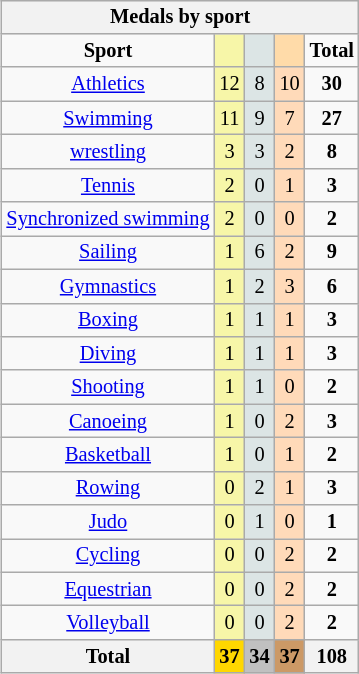<table class=wikitable style="font-size:85%; float:right;text-align:center">
<tr bgcolor=EFEFEF>
<th colspan=7>Medals by sport</th>
</tr>
<tr>
<td><strong>Sport</strong></td>
<td bgcolor=F7F6A8></td>
<td bgcolor=DCE5E5></td>
<td bgcolor=FFDBA9></td>
<td><strong>Total</strong></td>
</tr>
<tr>
<td><a href='#'>Athletics</a></td>
<td bgcolor=F7F6A8>12</td>
<td bgcolor=DCE5E5>8</td>
<td bgcolor=FFDAB9>10</td>
<td><strong>30</strong></td>
</tr>
<tr>
<td><a href='#'>Swimming</a></td>
<td bgcolor=F7F6A8>11</td>
<td bgcolor=DCE5E5>9</td>
<td bgcolor=FFDAB9>7</td>
<td><strong>27</strong></td>
</tr>
<tr>
<td><a href='#'>wrestling</a></td>
<td bgcolor=F7F6A8>3</td>
<td bgcolor=DCE5E5>3</td>
<td bgcolor=FFDAB9>2</td>
<td><strong>8</strong></td>
</tr>
<tr>
<td><a href='#'>Tennis</a></td>
<td bgcolor=F7F6A8>2</td>
<td bgcolor=DCE5E5>0</td>
<td bgcolor=FFDAB9>1</td>
<td><strong>3</strong></td>
</tr>
<tr>
<td><a href='#'>Synchronized swimming</a></td>
<td bgcolor=F7F6A8>2</td>
<td bgcolor=DCE5E5>0</td>
<td bgcolor=FFDAB9>0</td>
<td><strong>2</strong></td>
</tr>
<tr>
<td><a href='#'>Sailing</a></td>
<td bgcolor=F7F6A8>1</td>
<td bgcolor=DCE5E5>6</td>
<td bgcolor=FFDAB9>2</td>
<td><strong>9</strong></td>
</tr>
<tr>
<td><a href='#'>Gymnastics</a></td>
<td bgcolor=F7F6A8>1</td>
<td bgcolor=DCE5E5>2</td>
<td bgcolor=FFDAB9>3</td>
<td><strong>6</strong></td>
</tr>
<tr>
<td><a href='#'>Boxing</a></td>
<td bgcolor=F7F6A8>1</td>
<td bgcolor=DCE5E5>1</td>
<td bgcolor=FFDAB9>1</td>
<td><strong>3</strong></td>
</tr>
<tr>
<td><a href='#'>Diving</a></td>
<td bgcolor=F7F6A8>1</td>
<td bgcolor=DCE5E5>1</td>
<td bgcolor=FFDAB9>1</td>
<td><strong>3</strong></td>
</tr>
<tr>
<td><a href='#'>Shooting</a></td>
<td bgcolor=F7F6A8>1</td>
<td bgcolor=DCE5E5>1</td>
<td bgcolor=FFDAB9>0</td>
<td><strong>2</strong></td>
</tr>
<tr>
<td><a href='#'>Canoeing</a></td>
<td bgcolor=F7F6A8>1</td>
<td bgcolor=DCE5E5>0</td>
<td bgcolor=FFDAB9>2</td>
<td><strong>3</strong></td>
</tr>
<tr>
<td><a href='#'>Basketball</a></td>
<td bgcolor=F7F6A8>1</td>
<td bgcolor=DCE5E5>0</td>
<td bgcolor=FFDAB9>1</td>
<td><strong>2</strong></td>
</tr>
<tr>
<td><a href='#'>Rowing</a></td>
<td bgcolor=F7F6A8>0</td>
<td bgcolor=DCE5E5>2</td>
<td bgcolor=FFDAB9>1</td>
<td><strong>3</strong></td>
</tr>
<tr>
<td><a href='#'>Judo</a></td>
<td bgcolor=F7F6A8>0</td>
<td bgcolor=DCE5E5>1</td>
<td bgcolor=FFDAB9>0</td>
<td><strong>1</strong></td>
</tr>
<tr>
<td><a href='#'>Cycling</a></td>
<td bgcolor=F7F6A8>0</td>
<td bgcolor=DCE5E5>0</td>
<td bgcolor=FFDAB9>2</td>
<td><strong>2</strong></td>
</tr>
<tr>
<td><a href='#'>Equestrian</a></td>
<td bgcolor=F7F6A8>0</td>
<td bgcolor=DCE5E5>0</td>
<td bgcolor=FFDAB9>2</td>
<td><strong>2</strong></td>
</tr>
<tr>
<td><a href='#'>Volleyball</a></td>
<td bgcolor=F7F6A8>0</td>
<td bgcolor=DCE5E5>0</td>
<td bgcolor=FFDAB9>2</td>
<td><strong>2</strong></td>
</tr>
<tr>
<th>Total</th>
<th style=background:gold>37</th>
<th style=background:silver>34</th>
<th style=background:#C96>37</th>
<th>108</th>
</tr>
</table>
